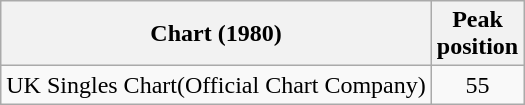<table class="wikitable">
<tr>
<th>Chart (1980)</th>
<th>Peak<br>position</th>
</tr>
<tr>
<td>UK Singles Chart(Official Chart Company)</td>
<td style="text-align:center;">55</td>
</tr>
</table>
